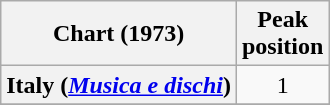<table class="wikitable plainrowheaders" style="text-align:center">
<tr>
<th>Chart (1973)</th>
<th>Peak<br>position</th>
</tr>
<tr>
<th scope="row">Italy (<em><a href='#'>Musica e dischi</a></em>)</th>
<td>1</td>
</tr>
<tr>
</tr>
</table>
